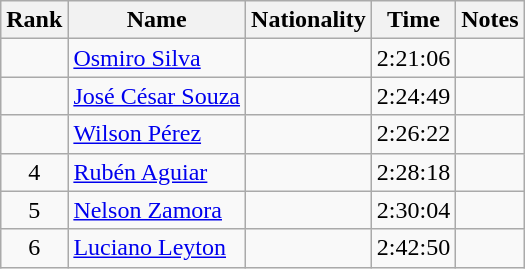<table class="wikitable sortable" style="text-align:center">
<tr>
<th>Rank</th>
<th>Name</th>
<th>Nationality</th>
<th>Time</th>
<th>Notes</th>
</tr>
<tr>
<td></td>
<td align=left><a href='#'>Osmiro Silva</a></td>
<td align=left></td>
<td>2:21:06</td>
<td></td>
</tr>
<tr>
<td></td>
<td align=left><a href='#'>José César Souza</a></td>
<td align=left></td>
<td>2:24:49</td>
<td></td>
</tr>
<tr>
<td></td>
<td align=left><a href='#'>Wilson Pérez</a></td>
<td align=left></td>
<td>2:26:22</td>
<td></td>
</tr>
<tr>
<td>4</td>
<td align=left><a href='#'>Rubén Aguiar</a></td>
<td align=left></td>
<td>2:28:18</td>
<td></td>
</tr>
<tr>
<td>5</td>
<td align=left><a href='#'>Nelson Zamora</a></td>
<td align=left></td>
<td>2:30:04</td>
<td></td>
</tr>
<tr>
<td>6</td>
<td align=left><a href='#'>Luciano Leyton</a></td>
<td align=left></td>
<td>2:42:50</td>
<td></td>
</tr>
</table>
